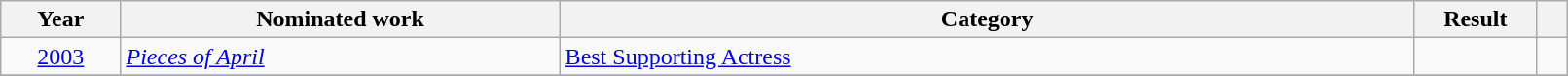<table class="wikitable" style="width:85%;">
<tr>
<th scope="col" style="width:5em;">Year</th>
<th scope="col" style="width:20em;">Nominated work</th>
<th scope="col" style="width:40em;">Category</th>
<th scope="col" style="width:5em;">Result</th>
<th class="unsortable" style="width:1em;"></th>
</tr>
<tr>
<td style="text-align:center;"><a href='#'>2003</a></td>
<td><em><a href='#'>Pieces of April</a></em></td>
<td><a href='#'>Best Supporting Actress</a></td>
<td></td>
<td style="text-align:center;"></td>
</tr>
<tr>
</tr>
</table>
